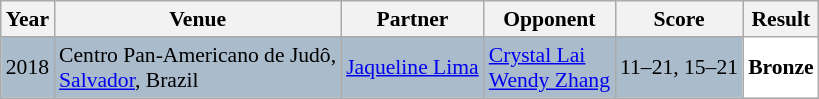<table class="sortable wikitable" style="font-size: 90%;">
<tr>
<th>Year</th>
<th>Venue</th>
<th>Partner</th>
<th>Opponent</th>
<th>Score</th>
<th>Result</th>
</tr>
<tr style="background:#AABBCC">
<td align="center">2018</td>
<td align="left">Centro Pan-Americano de Judô,<br><a href='#'>Salvador</a>, Brazil</td>
<td align="left"> <a href='#'>Jaqueline Lima</a></td>
<td align="left"> <a href='#'>Crystal Lai</a><br> <a href='#'>Wendy Zhang</a></td>
<td align="left">11–21, 15–21</td>
<td style="text-align:left; background:white"> <strong>Bronze</strong></td>
</tr>
</table>
